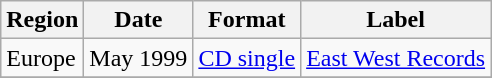<table class=wikitable>
<tr>
<th>Region</th>
<th>Date</th>
<th>Format</th>
<th>Label</th>
</tr>
<tr>
<td>Europe</td>
<td>May 1999</td>
<td><a href='#'>CD single</a></td>
<td><a href='#'>East West Records</a></td>
</tr>
<tr>
</tr>
</table>
